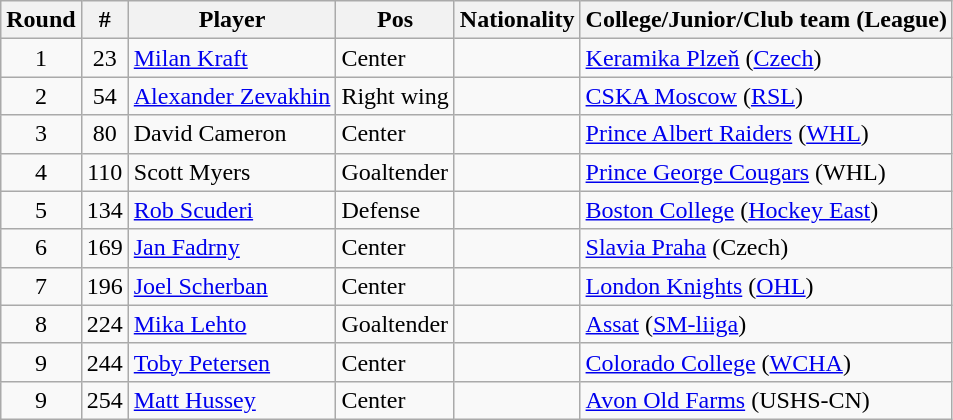<table class="wikitable">
<tr>
<th>Round</th>
<th>#</th>
<th>Player</th>
<th>Pos</th>
<th>Nationality</th>
<th>College/Junior/Club team (League)</th>
</tr>
<tr>
<td style="text-align:center">1</td>
<td style="text-align:center">23</td>
<td><a href='#'>Milan Kraft</a></td>
<td>Center</td>
<td></td>
<td><a href='#'>Keramika Plzeň</a> (<a href='#'>Czech</a>)</td>
</tr>
<tr>
<td style="text-align:center">2</td>
<td style="text-align:center">54</td>
<td><a href='#'>Alexander Zevakhin</a></td>
<td>Right wing</td>
<td></td>
<td><a href='#'>CSKA Moscow</a> (<a href='#'>RSL</a>)</td>
</tr>
<tr>
<td style="text-align:center">3</td>
<td style="text-align:center">80</td>
<td>David Cameron</td>
<td>Center</td>
<td></td>
<td><a href='#'>Prince Albert Raiders</a> (<a href='#'>WHL</a>)</td>
</tr>
<tr>
<td style="text-align:center">4</td>
<td style="text-align:center">110</td>
<td>Scott Myers</td>
<td>Goaltender</td>
<td></td>
<td><a href='#'>Prince George Cougars</a> (WHL)</td>
</tr>
<tr>
<td style="text-align:center">5</td>
<td style="text-align:center">134</td>
<td><a href='#'>Rob Scuderi</a></td>
<td>Defense</td>
<td></td>
<td><a href='#'>Boston College</a> (<a href='#'>Hockey East</a>)</td>
</tr>
<tr>
<td style="text-align:center">6</td>
<td style="text-align:center">169</td>
<td><a href='#'>Jan Fadrny</a></td>
<td>Center</td>
<td></td>
<td><a href='#'>Slavia Praha</a> (Czech)</td>
</tr>
<tr>
<td style="text-align:center">7</td>
<td style="text-align:center">196</td>
<td><a href='#'>Joel Scherban</a></td>
<td>Center</td>
<td></td>
<td><a href='#'>London Knights</a> (<a href='#'>OHL</a>)</td>
</tr>
<tr>
<td style="text-align:center">8</td>
<td style="text-align:center">224</td>
<td><a href='#'>Mika Lehto</a></td>
<td>Goaltender</td>
<td></td>
<td><a href='#'>Assat</a> (<a href='#'>SM-liiga</a>)</td>
</tr>
<tr>
<td style="text-align:center">9</td>
<td style="text-align:center">244</td>
<td><a href='#'>Toby Petersen</a></td>
<td>Center</td>
<td></td>
<td><a href='#'>Colorado College</a> (<a href='#'>WCHA</a>)</td>
</tr>
<tr>
<td style="text-align:center">9</td>
<td style="text-align:center">254</td>
<td><a href='#'>Matt Hussey</a></td>
<td>Center</td>
<td></td>
<td><a href='#'>Avon Old Farms</a> (USHS-CN)</td>
</tr>
</table>
